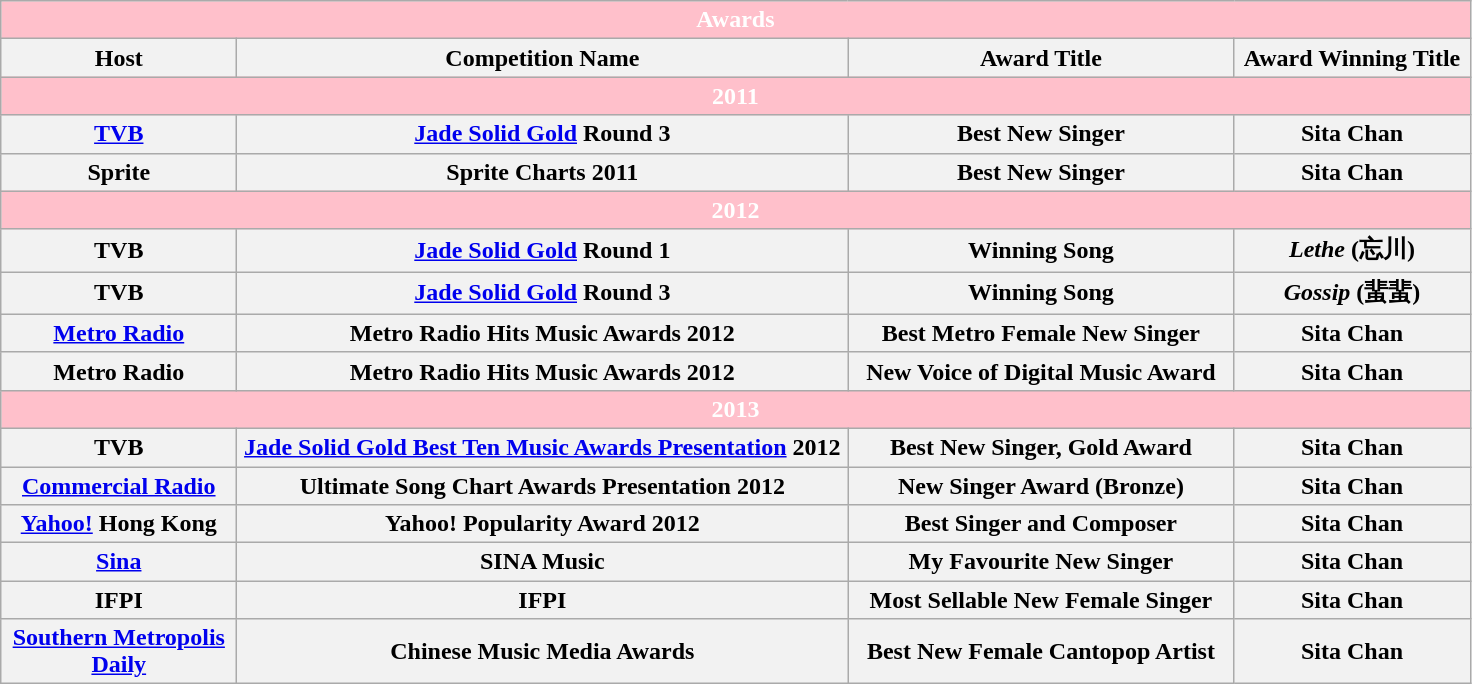<table class="wikitable">
<tr>
<th style="background:pink; color:white" colspan="7"><strong>Awards</strong></th>
</tr>
<tr>
<th style="width:150px;">Host</th>
<th style="width:400px;">Competition Name</th>
<th style="width:250px;">Award Title</th>
<th style="width:150px;">Award Winning Title</th>
</tr>
<tr>
<th style="background:pink; color:white" colspan="7"><strong>2011</strong></th>
</tr>
<tr>
<th><a href='#'>TVB</a></th>
<th><a href='#'>Jade Solid Gold</a> Round 3</th>
<th>Best New Singer</th>
<th>Sita Chan</th>
</tr>
<tr>
<th>Sprite</th>
<th>Sprite Charts 2011</th>
<th>Best New Singer</th>
<th>Sita Chan</th>
</tr>
<tr>
<th style="background:pink; color:white" colspan="7"><strong>2012</strong></th>
</tr>
<tr>
<th>TVB</th>
<th><a href='#'>Jade Solid Gold</a> Round 1</th>
<th>Winning Song</th>
<th><em>Lethe</em> (忘川)</th>
</tr>
<tr>
<th>TVB</th>
<th><a href='#'>Jade Solid Gold</a> Round 3</th>
<th>Winning Song</th>
<th><em>Gossip</em> (蜚蜚)</th>
</tr>
<tr>
<th><a href='#'>Metro Radio</a></th>
<th>Metro Radio Hits Music Awards 2012</th>
<th>Best Metro Female New Singer</th>
<th>Sita Chan</th>
</tr>
<tr>
<th>Metro Radio</th>
<th>Metro Radio Hits Music Awards 2012</th>
<th>New Voice of Digital Music Award</th>
<th>Sita Chan</th>
</tr>
<tr>
<th style="background:pink; color:white" colspan="7"><strong>2013</strong></th>
</tr>
<tr>
<th>TVB</th>
<th><a href='#'>Jade Solid Gold Best Ten Music Awards Presentation</a> 2012</th>
<th>Best New Singer, Gold Award</th>
<th>Sita Chan</th>
</tr>
<tr>
<th><a href='#'>Commercial Radio</a></th>
<th>Ultimate Song Chart Awards Presentation 2012</th>
<th>New Singer Award (Bronze)</th>
<th>Sita Chan</th>
</tr>
<tr>
<th><a href='#'>Yahoo!</a> Hong Kong</th>
<th>Yahoo! Popularity Award 2012</th>
<th>Best Singer and Composer</th>
<th>Sita Chan</th>
</tr>
<tr>
<th><a href='#'>Sina</a></th>
<th>SINA Music</th>
<th>My Favourite New Singer</th>
<th>Sita Chan</th>
</tr>
<tr>
<th>IFPI</th>
<th>IFPI</th>
<th>Most Sellable New Female Singer</th>
<th>Sita Chan</th>
</tr>
<tr>
<th><a href='#'>Southern Metropolis Daily</a></th>
<th>Chinese Music Media Awards</th>
<th>Best New Female Cantopop Artist</th>
<th>Sita Chan</th>
</tr>
</table>
